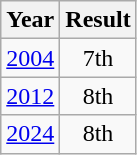<table class="wikitable" style="text-align:center">
<tr>
<th>Year</th>
<th>Result</th>
</tr>
<tr>
<td><a href='#'>2004</a></td>
<td>7th</td>
</tr>
<tr>
<td><a href='#'>2012</a></td>
<td>8th</td>
</tr>
<tr>
<td><a href='#'>2024</a></td>
<td>8th</td>
</tr>
</table>
